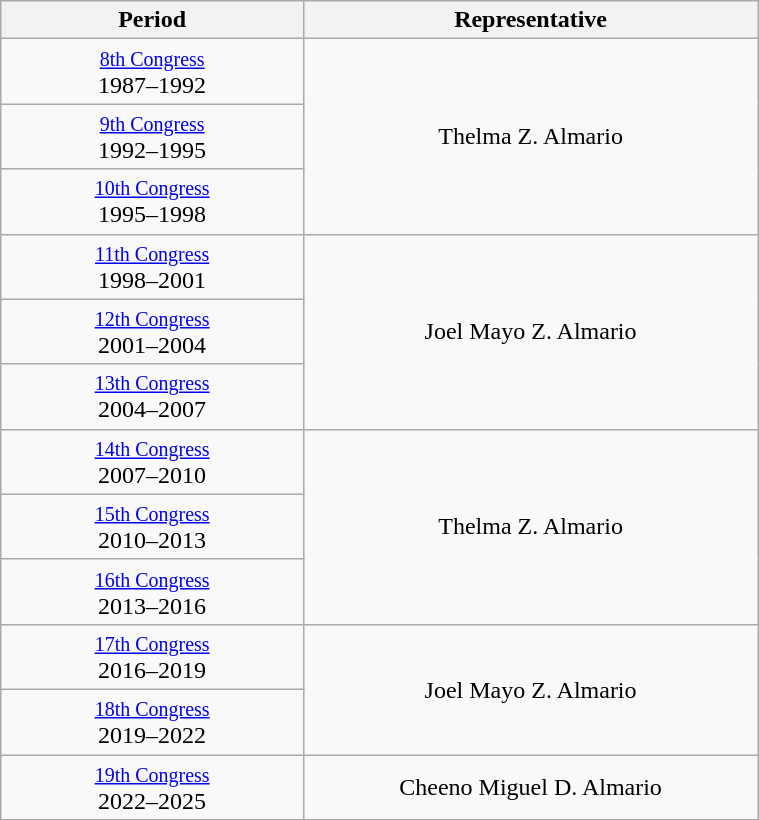<table class="wikitable" style="text-align:center; width:40%;">
<tr>
<th width="40%">Period</th>
<th>Representative</th>
</tr>
<tr>
<td><small><a href='#'>8th Congress</a></small><br>1987–1992</td>
<td rowspan="3">Thelma Z. Almario</td>
</tr>
<tr>
<td><small><a href='#'>9th Congress</a></small><br>1992–1995</td>
</tr>
<tr>
<td><small><a href='#'>10th Congress</a></small><br>1995–1998</td>
</tr>
<tr>
<td><small><a href='#'>11th Congress</a></small><br>1998–2001</td>
<td rowspan="3">Joel Mayo Z. Almario</td>
</tr>
<tr>
<td><small><a href='#'>12th Congress</a></small><br>2001–2004</td>
</tr>
<tr>
<td><small><a href='#'>13th Congress</a></small><br>2004–2007</td>
</tr>
<tr>
<td><small><a href='#'>14th Congress</a></small><br>2007–2010</td>
<td rowspan="3">Thelma Z. Almario</td>
</tr>
<tr>
<td><small><a href='#'>15th Congress</a></small><br>2010–2013</td>
</tr>
<tr>
<td><small><a href='#'>16th Congress</a></small><br>2013–2016</td>
</tr>
<tr>
<td><small><a href='#'>17th Congress</a></small><br>2016–2019</td>
<td rowspan="2">Joel Mayo Z. Almario</td>
</tr>
<tr>
<td><small><a href='#'>18th Congress</a></small><br>2019–2022</td>
</tr>
<tr>
<td><small><a href='#'>19th Congress</a></small><br>2022–2025</td>
<td>Cheeno Miguel D. Almario</td>
</tr>
</table>
